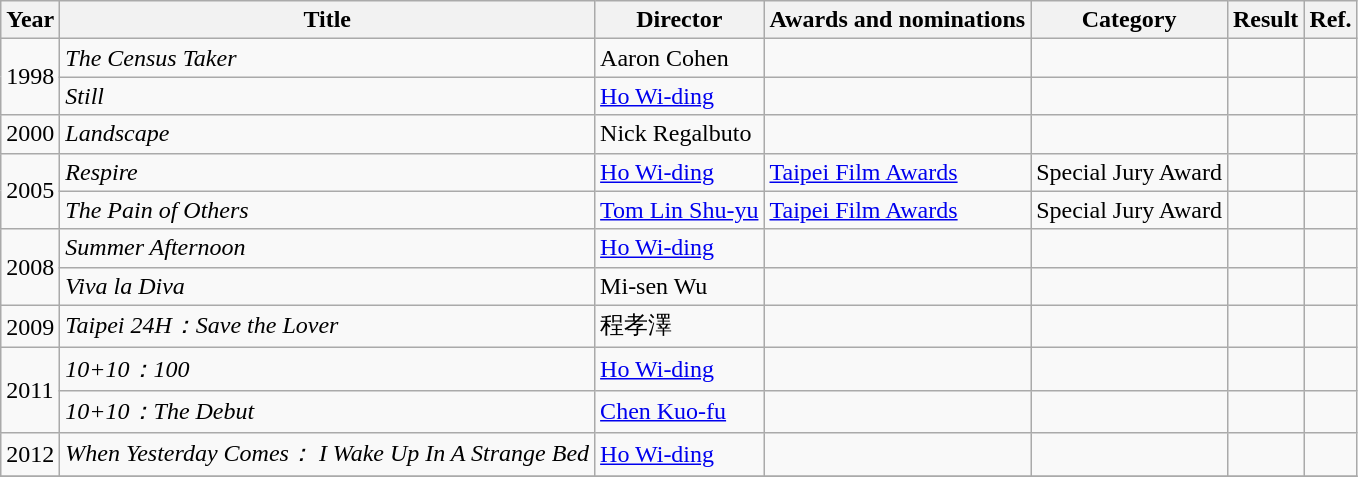<table class="wikitable">
<tr>
<th>Year</th>
<th>Title</th>
<th>Director</th>
<th>Awards and nominations</th>
<th>Category</th>
<th>Result</th>
<th>Ref.</th>
</tr>
<tr ---->
<td rowspan=2>1998</td>
<td><em>The Census Taker</em></td>
<td>Aaron Cohen</td>
<td></td>
<td></td>
<td></td>
<td></td>
</tr>
<tr>
<td><em>Still</em></td>
<td><a href='#'>Ho Wi-ding</a></td>
<td></td>
<td></td>
<td></td>
<td></td>
</tr>
<tr ---->
<td>2000</td>
<td><em>Landscape</em></td>
<td>Nick Regalbuto</td>
<td></td>
<td></td>
<td></td>
<td></td>
</tr>
<tr ---->
<td rowspan=2>2005</td>
<td><em>Respire</em></td>
<td><a href='#'>Ho Wi-ding</a></td>
<td><a href='#'>Taipei Film Awards</a></td>
<td>Special Jury Award</td>
<td></td>
<td></td>
</tr>
<tr>
<td><em>The Pain of Others</em></td>
<td><a href='#'>Tom Lin Shu-yu</a></td>
<td><a href='#'>Taipei Film Awards</a></td>
<td>Special Jury Award</td>
<td></td>
<td></td>
</tr>
<tr ---->
<td rowspan=2>2008</td>
<td><em>Summer Afternoon</em></td>
<td><a href='#'>Ho Wi-ding</a></td>
<td></td>
<td></td>
<td></td>
<td></td>
</tr>
<tr ---->
<td><em>Viva la Diva</em></td>
<td>Mi-sen Wu</td>
<td></td>
<td></td>
<td></td>
<td></td>
</tr>
<tr ---->
<td>2009</td>
<td><em>Taipei 24H：Save the Lover</em></td>
<td>程孝澤</td>
<td></td>
<td></td>
<td></td>
<td></td>
</tr>
<tr ---->
<td rowspan=2>2011</td>
<td><em>10+10：100</em></td>
<td><a href='#'>Ho Wi-ding</a></td>
<td></td>
<td></td>
<td></td>
<td></td>
</tr>
<tr>
<td><em>10+10：The Debut</em></td>
<td><a href='#'>Chen Kuo-fu</a></td>
<td></td>
<td></td>
<td></td>
<td></td>
</tr>
<tr ---->
<td rowspan=1>2012</td>
<td><em>When Yesterday Comes： I Wake Up In A Strange Bed</em></td>
<td><a href='#'>Ho Wi-ding</a></td>
<td></td>
<td></td>
<td></td>
<td></td>
</tr>
<tr ---->
</tr>
</table>
